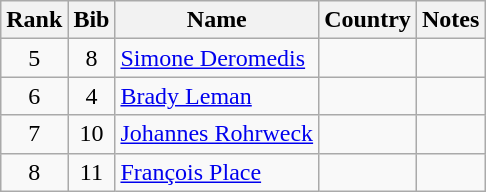<table class="wikitable" style="text-align:center;">
<tr>
<th>Rank</th>
<th>Bib</th>
<th>Name</th>
<th>Country</th>
<th>Notes</th>
</tr>
<tr>
<td>5</td>
<td>8</td>
<td align=left><a href='#'>Simone Deromedis</a></td>
<td align=left></td>
<td></td>
</tr>
<tr>
<td>6</td>
<td>4</td>
<td align=left><a href='#'>Brady Leman</a></td>
<td align=left></td>
<td></td>
</tr>
<tr>
<td>7</td>
<td>10</td>
<td align=left><a href='#'>Johannes Rohrweck</a></td>
<td align=left></td>
<td></td>
</tr>
<tr>
<td>8</td>
<td>11</td>
<td align=left><a href='#'>François Place</a></td>
<td align=left></td>
<td></td>
</tr>
</table>
